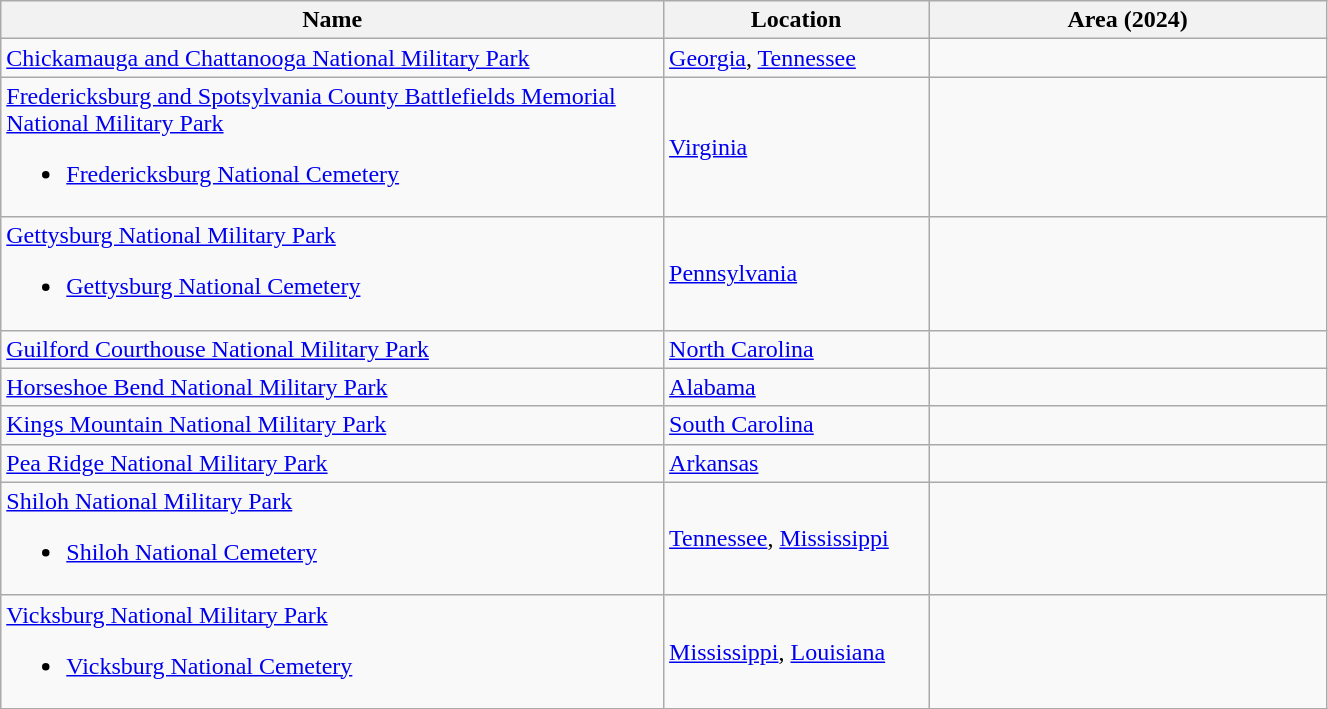<table class="sortable wikitable" style="width:70%">
<tr>
<th style="width:50%;">Name</th>
<th style="width:20%;">Location</th>
<th>Area (2024)</th>
</tr>
<tr>
<td><a href='#'>Chickamauga and Chattanooga National Military Park</a></td>
<td><a href='#'>Georgia</a>, <a href='#'>Tennessee</a></td>
<td></td>
</tr>
<tr>
<td><a href='#'>Fredericksburg and Spotsylvania County Battlefields Memorial National Military Park</a><br><ul><li><a href='#'>Fredericksburg National Cemetery</a></li></ul></td>
<td><a href='#'>Virginia</a></td>
<td></td>
</tr>
<tr>
<td><a href='#'>Gettysburg National Military Park</a><br><ul><li><a href='#'>Gettysburg National Cemetery</a></li></ul></td>
<td><a href='#'>Pennsylvania</a></td>
<td></td>
</tr>
<tr>
<td><a href='#'>Guilford Courthouse National Military Park</a></td>
<td><a href='#'>North Carolina</a></td>
<td></td>
</tr>
<tr>
<td><a href='#'>Horseshoe Bend National Military Park</a></td>
<td><a href='#'>Alabama</a></td>
<td></td>
</tr>
<tr>
<td><a href='#'>Kings Mountain National Military Park</a></td>
<td><a href='#'>South Carolina</a></td>
<td></td>
</tr>
<tr>
<td><a href='#'>Pea Ridge National Military Park</a></td>
<td><a href='#'>Arkansas</a></td>
<td></td>
</tr>
<tr>
<td><a href='#'>Shiloh National Military Park</a><br><ul><li><a href='#'>Shiloh National Cemetery</a></li></ul></td>
<td><a href='#'>Tennessee</a>, <a href='#'>Mississippi</a></td>
<td></td>
</tr>
<tr>
<td><a href='#'>Vicksburg National Military Park</a><br><ul><li><a href='#'>Vicksburg National Cemetery</a></li></ul></td>
<td><a href='#'>Mississippi</a>, <a href='#'>Louisiana</a></td>
<td></td>
</tr>
</table>
